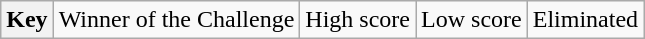<table class="wikitable">
<tr>
<th>Key</th>
<td> Winner of the Challenge</td>
<td> High score</td>
<td> Low score</td>
<td> Eliminated</td>
</tr>
</table>
